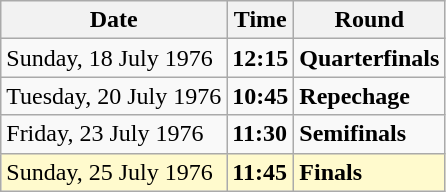<table class="wikitable">
<tr>
<th>Date</th>
<th>Time</th>
<th>Round</th>
</tr>
<tr>
<td>Sunday, 18 July 1976</td>
<td><strong>12:15</strong></td>
<td><strong>Quarterfinals</strong></td>
</tr>
<tr>
<td>Tuesday, 20 July 1976</td>
<td><strong>10:45</strong></td>
<td><strong>Repechage</strong></td>
</tr>
<tr>
<td>Friday, 23 July 1976</td>
<td><strong>11:30</strong></td>
<td><strong>Semifinals</strong></td>
</tr>
<tr style=background:lemonchiffon>
<td>Sunday, 25 July 1976</td>
<td><strong>11:45</strong></td>
<td><strong>Finals</strong></td>
</tr>
</table>
